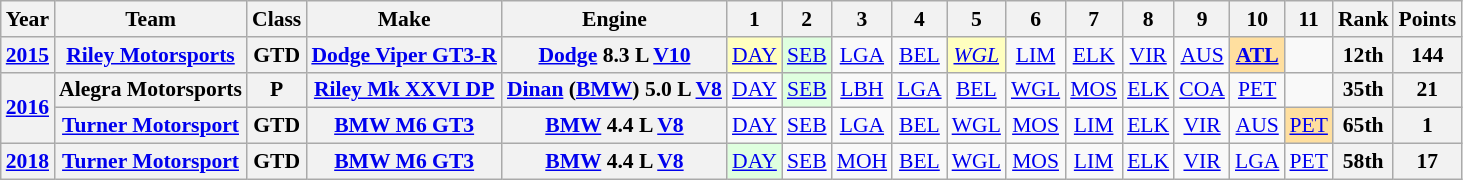<table class="wikitable" style="text-align:center; font-size:90%">
<tr>
<th>Year</th>
<th>Team</th>
<th>Class</th>
<th>Make</th>
<th>Engine</th>
<th>1</th>
<th>2</th>
<th>3</th>
<th>4</th>
<th>5</th>
<th>6</th>
<th>7</th>
<th>8</th>
<th>9</th>
<th>10</th>
<th>11</th>
<th>Rank</th>
<th>Points</th>
</tr>
<tr>
<th><a href='#'>2015</a></th>
<th><a href='#'>Riley Motorsports</a></th>
<th>GTD</th>
<th><a href='#'>Dodge Viper GT3-R</a></th>
<th><a href='#'>Dodge</a> 8.3 L <a href='#'>V10</a></th>
<td style="background:#ffffbf;"><a href='#'>DAY</a><br></td>
<td style="background:#dfffdf;"><a href='#'>SEB</a><br></td>
<td><a href='#'>LGA</a></td>
<td><a href='#'>BEL</a></td>
<td style="background:#ffffbf;"><em><a href='#'>WGL</a><br></em></td>
<td><a href='#'>LIM</a></td>
<td><a href='#'>ELK</a></td>
<td><a href='#'>VIR</a></td>
<td><a href='#'>AUS</a><br></td>
<td style="background:#ffdf9f;"><strong><a href='#'>ATL</a><br></strong></td>
<td></td>
<th>12th</th>
<th>144</th>
</tr>
<tr>
<th rowspan=2><a href='#'>2016</a></th>
<th>Alegra Motorsports</th>
<th>P</th>
<th><a href='#'>Riley Mk XXVI DP</a></th>
<th><a href='#'>Dinan</a> (<a href='#'>BMW</a>) 5.0 L <a href='#'>V8</a></th>
<td style="background:#;"><a href='#'>DAY</a></td>
<td style="background:#DFFFDF;"><a href='#'>SEB</a><br></td>
<td style="background:#;"><a href='#'>LBH</a><br></td>
<td style="background:#;"><a href='#'>LGA</a><br></td>
<td style="background:#;"><a href='#'>BEL</a><br></td>
<td style="background:#;"><a href='#'>WGL</a><br></td>
<td style="background:#;"><a href='#'>MOS</a><br></td>
<td style="background:#;"><a href='#'>ELK</a></td>
<td style="background:#;"><a href='#'>COA</a><br></td>
<td style="background:#;"><a href='#'>PET</a><br></td>
<td></td>
<th>35th</th>
<th>21</th>
</tr>
<tr>
<th><a href='#'>Turner Motorsport</a></th>
<th>GTD</th>
<th><a href='#'>BMW M6 GT3</a></th>
<th><a href='#'>BMW</a> 4.4 L <a href='#'>V8</a></th>
<td style="background:#;"><a href='#'>DAY</a></td>
<td style="background:#;"><a href='#'>SEB</a></td>
<td style="background:#;"><a href='#'>LGA</a><br></td>
<td style="background:#;"><a href='#'>BEL</a><br></td>
<td style="background:#;"><a href='#'>WGL</a><br></td>
<td style="background:#;"><a href='#'>MOS</a><br></td>
<td style="background:#;"><a href='#'>LIM</a><br></td>
<td style="background:#;"><a href='#'>ELK</a><br></td>
<td style="background:#;"><a href='#'>VIR</a><br></td>
<td style="background:#;"><a href='#'>AUS</a><br></td>
<td style="background:#FFDF9F;"><a href='#'>PET</a><br></td>
<th>65th</th>
<th>1</th>
</tr>
<tr>
<th><a href='#'>2018</a></th>
<th><a href='#'>Turner Motorsport</a></th>
<th>GTD</th>
<th><a href='#'>BMW M6 GT3</a></th>
<th><a href='#'>BMW</a> 4.4 L <a href='#'>V8</a></th>
<td style="background:#DFFFDF;"><a href='#'>DAY</a><br></td>
<td style="background:#;"><a href='#'>SEB</a></td>
<td style="background:#;"><a href='#'>MOH</a><br></td>
<td style="background:#;"><a href='#'>BEL</a><br></td>
<td style="background:#;"><a href='#'>WGL</a><br></td>
<td style="background:#;"><a href='#'>MOS</a><br></td>
<td style="background:#;"><a href='#'>LIM</a><br></td>
<td style="background:#;"><a href='#'>ELK</a><br></td>
<td style="background:#;"><a href='#'>VIR</a><br></td>
<td style="background:#;"><a href='#'>LGA</a><br></td>
<td style="background:#;"><a href='#'>PET</a></td>
<th>58th</th>
<th>17</th>
</tr>
</table>
